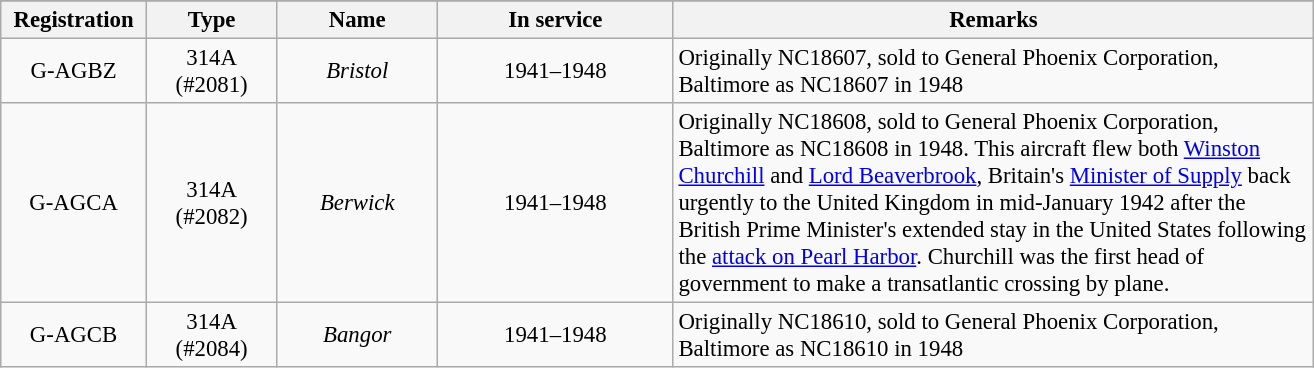<table class="wikitable" style="font-size:95%; text-align:center;">
<tr>
</tr>
<tr>
<th width=90>Registration</th>
<th width=80>Type</th>
<th width=100>Name</th>
<th width=150>In service</th>
<th width=420>Remarks</th>
</tr>
<tr>
<td>G-AGBZ</td>
<td>314A (#2081)</td>
<td><em>Bristol</em></td>
<td>1941–1948</td>
<td align=left>Originally NC18607, sold to General Phoenix Corporation, Baltimore as NC18607 in 1948</td>
</tr>
<tr>
<td>G-AGCA</td>
<td>314A (#2082)</td>
<td><em>Berwick</em></td>
<td>1941–1948</td>
<td align=left>Originally NC18608, sold to General Phoenix Corporation, Baltimore as NC18608 in 1948. This aircraft flew both <a href='#'>Winston Churchill</a> and <a href='#'>Lord Beaverbrook</a>, Britain's <a href='#'>Minister of Supply</a> back urgently to the United Kingdom in mid-January 1942 after the British Prime Minister's extended stay in the United States following the <a href='#'>attack on Pearl Harbor</a>. Churchill was the first head of government to make a transatlantic crossing by plane.</td>
</tr>
<tr>
<td>G-AGCB</td>
<td>314A (#2084)</td>
<td><em>Bangor</em></td>
<td>1941–1948</td>
<td align=left>Originally NC18610, sold to General Phoenix Corporation, Baltimore as NC18610 in 1948</td>
</tr>
</table>
